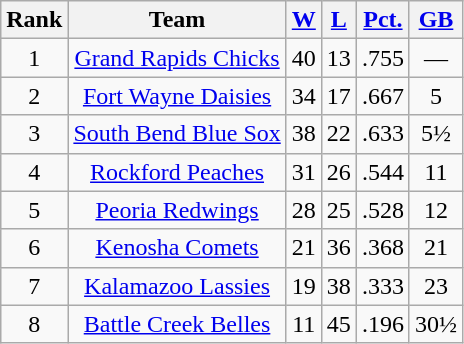<table class="wikitable" style="text-align:center;">
<tr>
<th>Rank</th>
<th>Team</th>
<th><a href='#'>W</a></th>
<th><a href='#'>L</a></th>
<th><a href='#'>Pct.</a></th>
<th><a href='#'>GB</a></th>
</tr>
<tr>
<td>1</td>
<td><a href='#'>Grand Rapids Chicks</a></td>
<td>40</td>
<td>13</td>
<td>.755</td>
<td>—</td>
</tr>
<tr>
<td>2</td>
<td><a href='#'>Fort Wayne Daisies</a></td>
<td>34</td>
<td>17</td>
<td>.667</td>
<td>5</td>
</tr>
<tr>
<td>3</td>
<td><a href='#'>South Bend Blue Sox</a></td>
<td>38</td>
<td>22</td>
<td>.633</td>
<td>5½</td>
</tr>
<tr>
<td>4</td>
<td><a href='#'>Rockford Peaches</a></td>
<td>31</td>
<td>26</td>
<td>.544</td>
<td>11</td>
</tr>
<tr>
<td>5</td>
<td><a href='#'>Peoria Redwings</a></td>
<td>28</td>
<td>25</td>
<td>.528</td>
<td>12</td>
</tr>
<tr>
<td>6</td>
<td><a href='#'>Kenosha Comets</a></td>
<td>21</td>
<td>36</td>
<td>.368</td>
<td>21</td>
</tr>
<tr>
<td>7</td>
<td><a href='#'>Kalamazoo Lassies</a></td>
<td>19</td>
<td>38</td>
<td>.333</td>
<td>23</td>
</tr>
<tr>
<td>8</td>
<td><a href='#'>Battle Creek Belles</a></td>
<td>11</td>
<td>45</td>
<td>.196</td>
<td>30½</td>
</tr>
</table>
